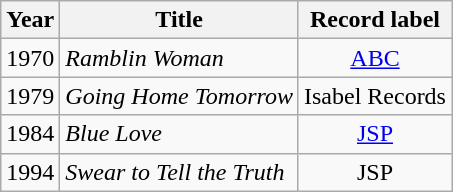<table class="wikitable sortable">
<tr>
<th>Year</th>
<th>Title</th>
<th>Record label</th>
</tr>
<tr>
<td>1970</td>
<td><em>Ramblin Woman</em></td>
<td style="text-align:center;"><a href='#'>ABC</a></td>
</tr>
<tr>
<td>1979</td>
<td><em>Going Home Tomorrow</em></td>
<td style="text-align:center;">Isabel Records</td>
</tr>
<tr>
<td>1984</td>
<td><em>Blue Love</em></td>
<td style="text-align:center;"><a href='#'>JSP</a></td>
</tr>
<tr>
<td>1994</td>
<td><em>Swear to Tell the Truth</em></td>
<td style="text-align:center;">JSP</td>
</tr>
</table>
